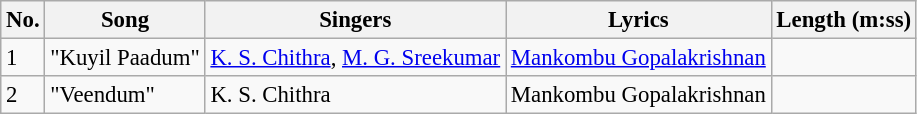<table class="wikitable" style="font-size:95%;">
<tr>
<th>No.</th>
<th>Song</th>
<th>Singers</th>
<th>Lyrics</th>
<th>Length (m:ss)</th>
</tr>
<tr>
<td>1</td>
<td>"Kuyil Paadum"</td>
<td><a href='#'>K. S. Chithra</a>, <a href='#'>M. G. Sreekumar</a></td>
<td><a href='#'>Mankombu Gopalakrishnan</a></td>
<td></td>
</tr>
<tr>
<td>2</td>
<td>"Veendum"</td>
<td>K. S. Chithra</td>
<td>Mankombu Gopalakrishnan</td>
<td></td>
</tr>
</table>
